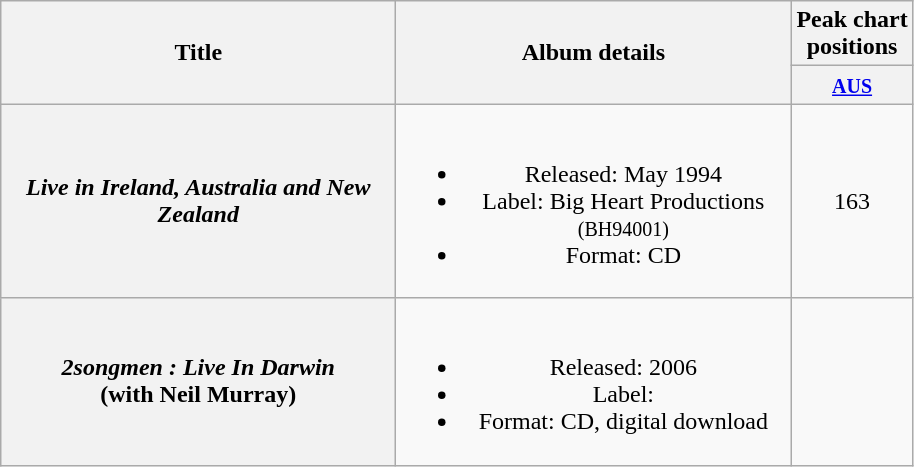<table class="wikitable plainrowheaders" style="text-align:center;" border="1">
<tr>
<th scope="col" rowspan="2" style="width:16em;">Title</th>
<th scope="col" rowspan="2" style="width:16em;">Album details</th>
<th scope="col" colspan="1">Peak chart<br>positions</th>
</tr>
<tr>
<th scope="col" style="text-align:center;"><small><a href='#'>AUS</a></small><br></th>
</tr>
<tr>
<th scope="row"><em>Live in Ireland, Australia and New Zealand</em></th>
<td><br><ul><li>Released: May 1994</li><li>Label: Big Heart Productions <small>(BH94001)</small></li><li>Format: CD</li></ul></td>
<td>163</td>
</tr>
<tr>
<th scope="row"><em>2songmen : Live In Darwin</em> <br>(with Neil Murray)</th>
<td><br><ul><li>Released: 2006</li><li>Label:</li><li>Format: CD, digital download</li></ul></td>
<td></td>
</tr>
</table>
